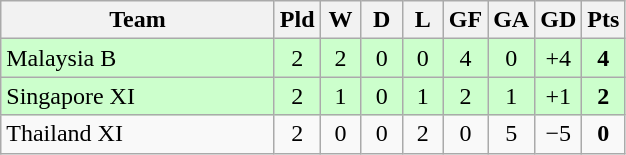<table class="wikitable" style="text-align: center;">
<tr>
<th width=175>Team</th>
<th width=20>Pld</th>
<th width=20>W</th>
<th width=20>D</th>
<th width=20>L</th>
<th width=20>GF</th>
<th width=20>GA</th>
<th width=20>GD</th>
<th width=20>Pts</th>
</tr>
<tr bgcolor=ccffcc>
<td style="text-align:left;"> Malaysia B</td>
<td>2</td>
<td>2</td>
<td>0</td>
<td>0</td>
<td>4</td>
<td>0</td>
<td>+4</td>
<td><strong>4</strong></td>
</tr>
<tr bgcolor=ccffcc>
<td style="text-align:left;"> Singapore XI</td>
<td>2</td>
<td>1</td>
<td>0</td>
<td>1</td>
<td>2</td>
<td>1</td>
<td>+1</td>
<td><strong>2</strong></td>
</tr>
<tr>
<td style="text-align:left;"> Thailand XI</td>
<td>2</td>
<td>0</td>
<td>0</td>
<td>2</td>
<td>0</td>
<td>5</td>
<td>−5</td>
<td><strong>0</strong></td>
</tr>
</table>
